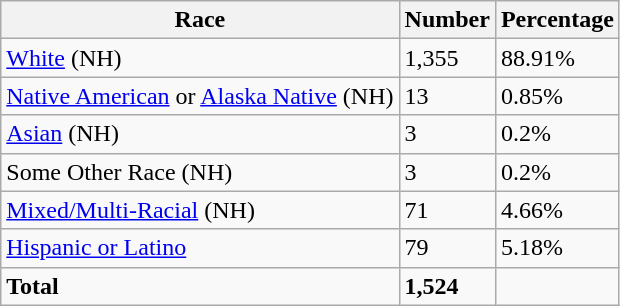<table class="wikitable">
<tr>
<th>Race</th>
<th>Number</th>
<th>Percentage</th>
</tr>
<tr>
<td><a href='#'>White</a> (NH)</td>
<td>1,355</td>
<td>88.91%</td>
</tr>
<tr>
<td><a href='#'>Native American</a> or <a href='#'>Alaska Native</a> (NH)</td>
<td>13</td>
<td>0.85%</td>
</tr>
<tr>
<td><a href='#'>Asian</a> (NH)</td>
<td>3</td>
<td>0.2%</td>
</tr>
<tr>
<td>Some Other Race (NH)</td>
<td>3</td>
<td>0.2%</td>
</tr>
<tr>
<td><a href='#'>Mixed/Multi-Racial</a> (NH)</td>
<td>71</td>
<td>4.66%</td>
</tr>
<tr>
<td><a href='#'>Hispanic or Latino</a></td>
<td>79</td>
<td>5.18%</td>
</tr>
<tr>
<td><strong>Total</strong></td>
<td><strong>1,524</strong></td>
<td></td>
</tr>
</table>
